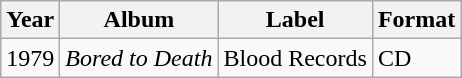<table class="wikitable">
<tr>
<th>Year</th>
<th>Album</th>
<th>Label</th>
<th>Format</th>
</tr>
<tr>
<td>1979</td>
<td><em>Bored to Death</em></td>
<td>Blood Records</td>
<td>CD</td>
</tr>
</table>
